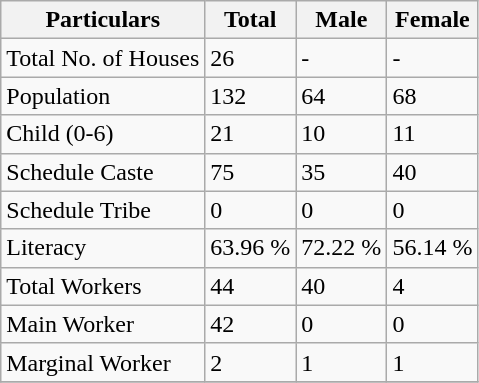<table class="wikitable sortable">
<tr>
<th>Particulars</th>
<th>Total</th>
<th>Male</th>
<th>Female</th>
</tr>
<tr>
<td>Total No. of Houses</td>
<td>26</td>
<td>-</td>
<td>-</td>
</tr>
<tr>
<td>Population</td>
<td>132</td>
<td>64</td>
<td>68</td>
</tr>
<tr>
<td>Child (0-6)</td>
<td>21</td>
<td>10</td>
<td>11</td>
</tr>
<tr>
<td>Schedule Caste</td>
<td>75</td>
<td>35</td>
<td>40</td>
</tr>
<tr>
<td>Schedule Tribe</td>
<td>0</td>
<td>0</td>
<td>0</td>
</tr>
<tr>
<td>Literacy</td>
<td>63.96 %</td>
<td>72.22 %</td>
<td>56.14 %</td>
</tr>
<tr>
<td>Total Workers</td>
<td>44</td>
<td>40</td>
<td>4</td>
</tr>
<tr>
<td>Main Worker</td>
<td>42</td>
<td>0</td>
<td>0</td>
</tr>
<tr>
<td>Marginal Worker</td>
<td>2</td>
<td>1</td>
<td>1</td>
</tr>
<tr>
</tr>
</table>
